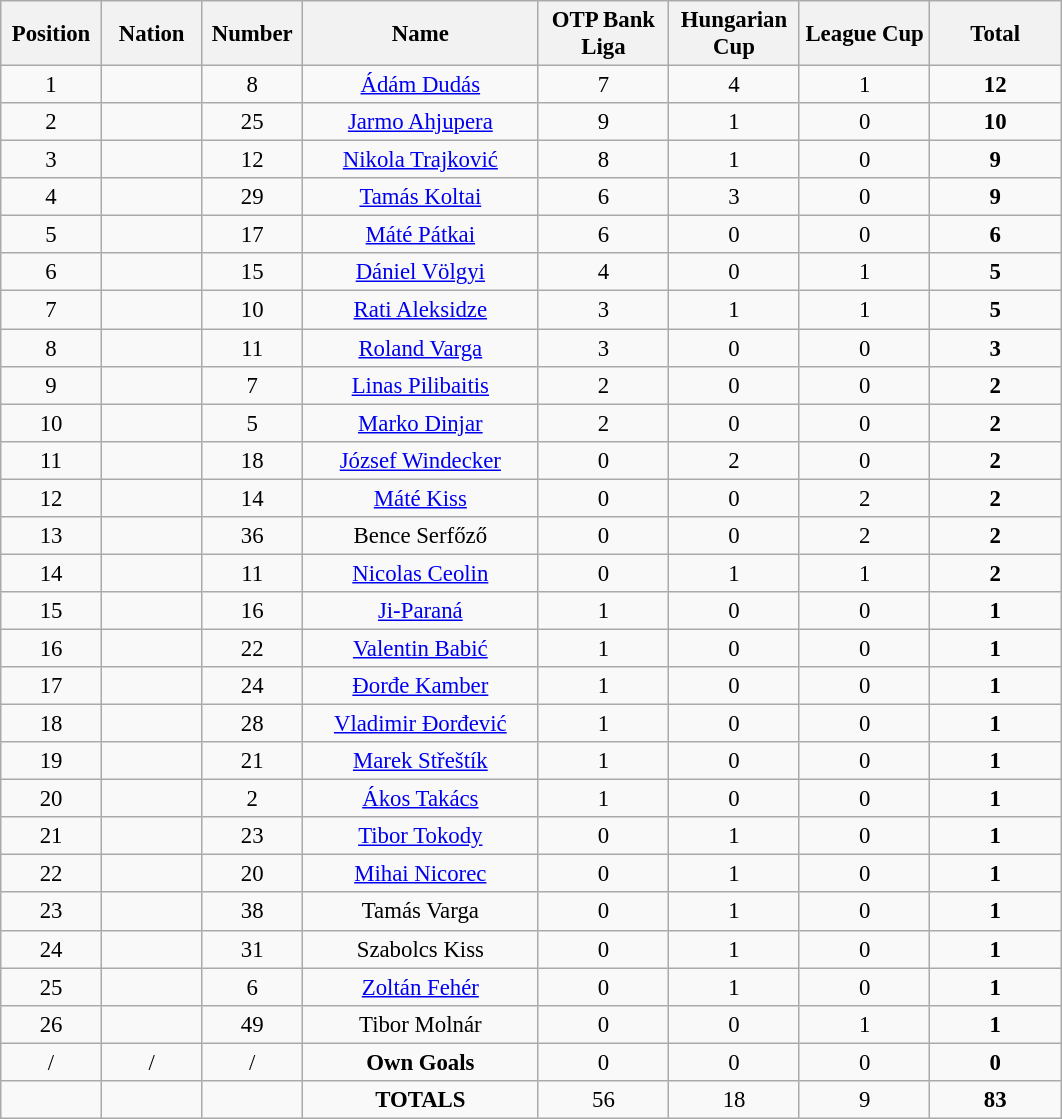<table class="wikitable" style="font-size: 95%; text-align: center;">
<tr>
<th width=60>Position</th>
<th width=60>Nation</th>
<th width=60>Number</th>
<th width=150>Name</th>
<th width=80>OTP Bank Liga</th>
<th width=80>Hungarian Cup</th>
<th width=80>League Cup</th>
<th width=80>Total</th>
</tr>
<tr>
<td>1</td>
<td></td>
<td>8</td>
<td><a href='#'>Ádám Dudás</a></td>
<td>7</td>
<td>4</td>
<td>1</td>
<td><strong>12</strong></td>
</tr>
<tr>
<td>2</td>
<td></td>
<td>25</td>
<td><a href='#'>Jarmo Ahjupera</a></td>
<td>9</td>
<td>1</td>
<td>0</td>
<td><strong>10</strong></td>
</tr>
<tr>
<td>3</td>
<td></td>
<td>12</td>
<td><a href='#'>Nikola Trajković</a></td>
<td>8</td>
<td>1</td>
<td>0</td>
<td><strong>9</strong></td>
</tr>
<tr>
<td>4</td>
<td></td>
<td>29</td>
<td><a href='#'>Tamás Koltai</a></td>
<td>6</td>
<td>3</td>
<td>0</td>
<td><strong>9</strong></td>
</tr>
<tr>
<td>5</td>
<td></td>
<td>17</td>
<td><a href='#'>Máté Pátkai</a></td>
<td>6</td>
<td>0</td>
<td>0</td>
<td><strong>6</strong></td>
</tr>
<tr>
<td>6</td>
<td></td>
<td>15</td>
<td><a href='#'>Dániel Völgyi</a></td>
<td>4</td>
<td>0</td>
<td>1</td>
<td><strong>5</strong></td>
</tr>
<tr>
<td>7</td>
<td></td>
<td>10</td>
<td><a href='#'>Rati Aleksidze</a></td>
<td>3</td>
<td>1</td>
<td>1</td>
<td><strong>5</strong></td>
</tr>
<tr>
<td>8</td>
<td></td>
<td>11</td>
<td><a href='#'>Roland Varga</a></td>
<td>3</td>
<td>0</td>
<td>0</td>
<td><strong>3</strong></td>
</tr>
<tr>
<td>9</td>
<td></td>
<td>7</td>
<td><a href='#'>Linas Pilibaitis</a></td>
<td>2</td>
<td>0</td>
<td>0</td>
<td><strong>2</strong></td>
</tr>
<tr>
<td>10</td>
<td></td>
<td>5</td>
<td><a href='#'>Marko Dinjar</a></td>
<td>2</td>
<td>0</td>
<td>0</td>
<td><strong>2</strong></td>
</tr>
<tr>
<td>11</td>
<td></td>
<td>18</td>
<td><a href='#'>József Windecker</a></td>
<td>0</td>
<td>2</td>
<td>0</td>
<td><strong>2</strong></td>
</tr>
<tr>
<td>12</td>
<td></td>
<td>14</td>
<td><a href='#'>Máté Kiss</a></td>
<td>0</td>
<td>0</td>
<td>2</td>
<td><strong>2</strong></td>
</tr>
<tr>
<td>13</td>
<td></td>
<td>36</td>
<td>Bence Serfőző</td>
<td>0</td>
<td>0</td>
<td>2</td>
<td><strong>2</strong></td>
</tr>
<tr>
<td>14</td>
<td></td>
<td>11</td>
<td><a href='#'>Nicolas Ceolin</a></td>
<td>0</td>
<td>1</td>
<td>1</td>
<td><strong>2</strong></td>
</tr>
<tr>
<td>15</td>
<td></td>
<td>16</td>
<td><a href='#'>Ji-Paraná</a></td>
<td>1</td>
<td>0</td>
<td>0</td>
<td><strong>1</strong></td>
</tr>
<tr>
<td>16</td>
<td></td>
<td>22</td>
<td><a href='#'>Valentin Babić</a></td>
<td>1</td>
<td>0</td>
<td>0</td>
<td><strong>1</strong></td>
</tr>
<tr>
<td>17</td>
<td></td>
<td>24</td>
<td><a href='#'>Đorđe Kamber</a></td>
<td>1</td>
<td>0</td>
<td>0</td>
<td><strong>1</strong></td>
</tr>
<tr>
<td>18</td>
<td></td>
<td>28</td>
<td><a href='#'>Vladimir Đorđević</a></td>
<td>1</td>
<td>0</td>
<td>0</td>
<td><strong>1</strong></td>
</tr>
<tr>
<td>19</td>
<td></td>
<td>21</td>
<td><a href='#'>Marek Střeštík</a></td>
<td>1</td>
<td>0</td>
<td>0</td>
<td><strong>1</strong></td>
</tr>
<tr>
<td>20</td>
<td></td>
<td>2</td>
<td><a href='#'>Ákos Takács</a></td>
<td>1</td>
<td>0</td>
<td>0</td>
<td><strong>1</strong></td>
</tr>
<tr>
<td>21</td>
<td></td>
<td>23</td>
<td><a href='#'>Tibor Tokody</a></td>
<td>0</td>
<td>1</td>
<td>0</td>
<td><strong>1</strong></td>
</tr>
<tr>
<td>22</td>
<td></td>
<td>20</td>
<td><a href='#'>Mihai Nicorec</a></td>
<td>0</td>
<td>1</td>
<td>0</td>
<td><strong>1</strong></td>
</tr>
<tr>
<td>23</td>
<td></td>
<td>38</td>
<td>Tamás Varga</td>
<td>0</td>
<td>1</td>
<td>0</td>
<td><strong>1</strong></td>
</tr>
<tr>
<td>24</td>
<td></td>
<td>31</td>
<td>Szabolcs Kiss</td>
<td>0</td>
<td>1</td>
<td>0</td>
<td><strong>1</strong></td>
</tr>
<tr>
<td>25</td>
<td></td>
<td>6</td>
<td><a href='#'>Zoltán Fehér</a></td>
<td>0</td>
<td>1</td>
<td>0</td>
<td><strong>1</strong></td>
</tr>
<tr>
<td>26</td>
<td></td>
<td>49</td>
<td>Tibor Molnár</td>
<td>0</td>
<td>0</td>
<td>1</td>
<td><strong>1</strong></td>
</tr>
<tr>
<td>/</td>
<td>/</td>
<td>/</td>
<td><strong>Own Goals</strong></td>
<td>0</td>
<td>0</td>
<td>0</td>
<td><strong>0</strong></td>
</tr>
<tr>
<td></td>
<td></td>
<td></td>
<td><strong>TOTALS</strong></td>
<td>56</td>
<td>18</td>
<td>9</td>
<td><strong>83</strong></td>
</tr>
</table>
